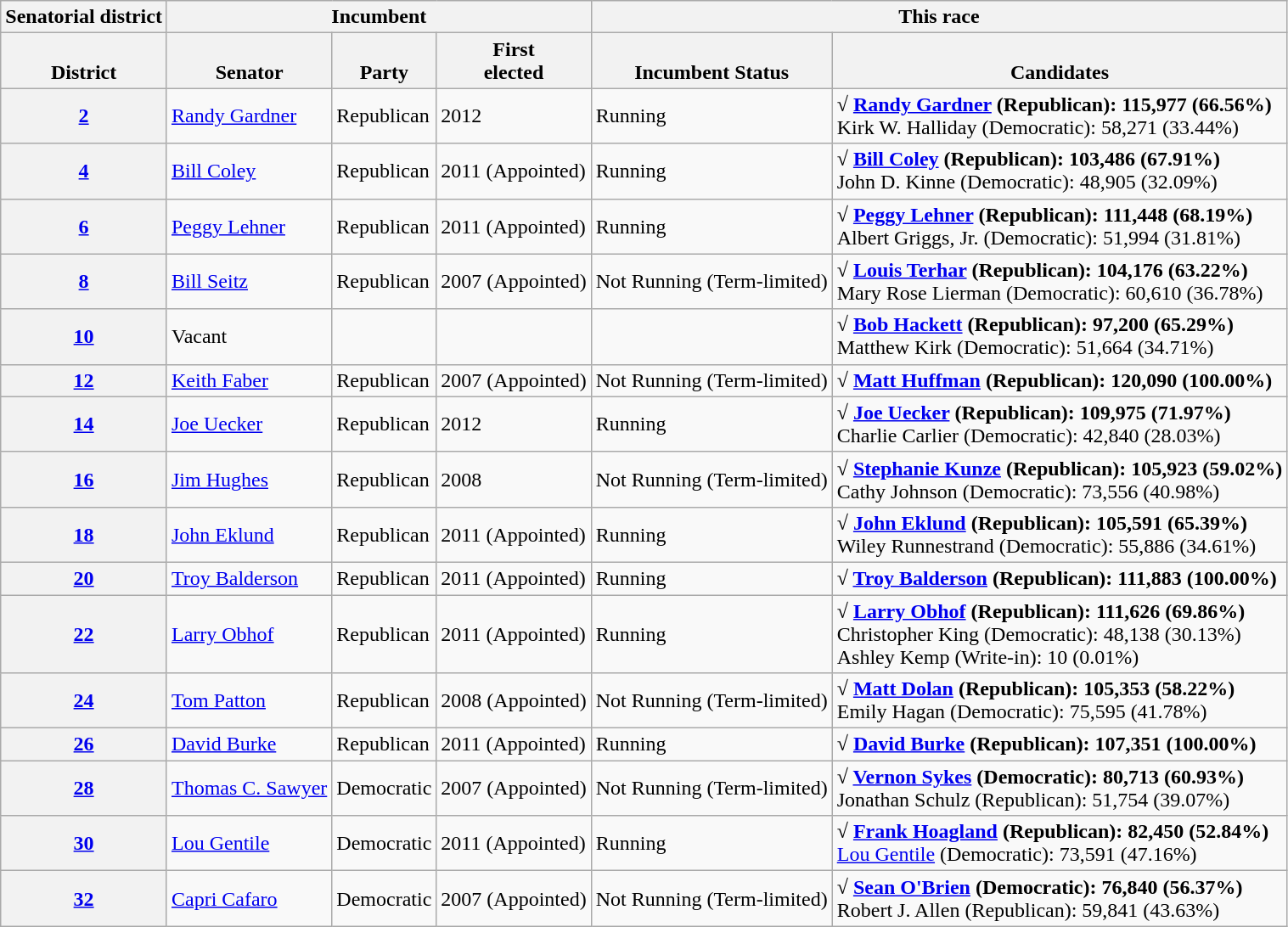<table class="wikitable sortable">
<tr valign=bottom>
<th>Senatorial district</th>
<th colspan=3>Incumbent</th>
<th colspan=2>This race</th>
</tr>
<tr valign=bottom>
<th>District</th>
<th>Senator</th>
<th>Party</th>
<th>First<br>elected</th>
<th>Incumbent Status</th>
<th>Candidates</th>
</tr>
<tr>
<th><a href='#'>2</a></th>
<td><a href='#'>Randy Gardner</a></td>
<td>Republican</td>
<td>2012</td>
<td>Running</td>
<td><strong>√ <a href='#'>Randy Gardner</a> (Republican): 115,977 (66.56%)</strong><br>Kirk W. Halliday (Democratic): 58,271 (33.44%)</td>
</tr>
<tr>
<th><a href='#'>4</a></th>
<td><a href='#'>Bill Coley</a></td>
<td>Republican</td>
<td>2011 (Appointed)</td>
<td>Running</td>
<td><strong>√ <a href='#'>Bill Coley</a> (Republican): 103,486 (67.91%)</strong><br>John D. Kinne (Democratic): 48,905 (32.09%)</td>
</tr>
<tr>
<th><a href='#'>6</a></th>
<td><a href='#'>Peggy Lehner</a></td>
<td>Republican</td>
<td>2011 (Appointed)</td>
<td>Running</td>
<td><strong>√ <a href='#'>Peggy Lehner</a> (Republican): 111,448 (68.19%)</strong><br>Albert Griggs, Jr. (Democratic): 51,994 (31.81%)</td>
</tr>
<tr>
<th><a href='#'>8</a></th>
<td><a href='#'>Bill Seitz</a></td>
<td>Republican</td>
<td>2007 (Appointed)</td>
<td>Not Running (Term-limited)</td>
<td><strong>√ <a href='#'>Louis Terhar</a> (Republican): 104,176 (63.22%)</strong><br>Mary Rose Lierman (Democratic): 60,610 (36.78%)</td>
</tr>
<tr>
<th><a href='#'>10</a></th>
<td>Vacant</td>
<td></td>
<td></td>
<td></td>
<td><strong>√ <a href='#'>Bob Hackett</a> (Republican): 97,200 (65.29%)</strong><br>Matthew Kirk (Democratic): 51,664 (34.71%)</td>
</tr>
<tr>
<th><a href='#'>12</a></th>
<td><a href='#'>Keith Faber</a></td>
<td>Republican</td>
<td>2007 (Appointed)</td>
<td>Not Running (Term-limited)</td>
<td><strong>√ <a href='#'>Matt Huffman</a> (Republican): 120,090 (100.00%)</strong></td>
</tr>
<tr>
<th><a href='#'>14</a></th>
<td><a href='#'>Joe Uecker</a></td>
<td>Republican</td>
<td>2012</td>
<td>Running</td>
<td><strong>√ <a href='#'>Joe Uecker</a> (Republican): 109,975 (71.97%)</strong><br>Charlie Carlier (Democratic): 42,840 (28.03%)</td>
</tr>
<tr>
<th><a href='#'>16</a></th>
<td><a href='#'>Jim Hughes</a></td>
<td>Republican</td>
<td>2008</td>
<td>Not Running (Term-limited)</td>
<td><strong>√ <a href='#'>Stephanie Kunze</a> (Republican): 105,923 (59.02%)</strong><br>Cathy Johnson (Democratic): 73,556 (40.98%)</td>
</tr>
<tr>
<th><a href='#'>18</a></th>
<td><a href='#'>John Eklund</a></td>
<td>Republican</td>
<td>2011 (Appointed)</td>
<td>Running</td>
<td><strong>√ <a href='#'>John Eklund</a> (Republican): 105,591 (65.39%)</strong><br>Wiley Runnestrand (Democratic): 55,886 (34.61%)</td>
</tr>
<tr>
<th><a href='#'>20</a></th>
<td><a href='#'>Troy Balderson</a></td>
<td>Republican</td>
<td>2011 (Appointed)</td>
<td>Running</td>
<td><strong>√ <a href='#'>Troy Balderson</a> (Republican): 111,883 (100.00%)</strong></td>
</tr>
<tr>
<th><a href='#'>22</a></th>
<td><a href='#'>Larry Obhof</a></td>
<td>Republican</td>
<td>2011 (Appointed)</td>
<td>Running</td>
<td><strong>√ <a href='#'>Larry Obhof</a> (Republican): 111,626 (69.86%)</strong><br>Christopher King (Democratic): 48,138 (30.13%)<br>Ashley Kemp (Write-in): 10 (0.01%)</td>
</tr>
<tr>
<th><a href='#'>24</a></th>
<td><a href='#'>Tom Patton</a></td>
<td>Republican</td>
<td>2008 (Appointed)</td>
<td>Not Running (Term-limited)</td>
<td><strong>√ <a href='#'>Matt Dolan</a> (Republican): 105,353 (58.22%)</strong><br>Emily Hagan (Democratic): 75,595 (41.78%)</td>
</tr>
<tr>
<th><a href='#'>26</a></th>
<td><a href='#'>David Burke</a></td>
<td>Republican</td>
<td>2011 (Appointed)</td>
<td>Running</td>
<td><strong>√ <a href='#'>David Burke</a> (Republican): 107,351 (100.00%)</strong></td>
</tr>
<tr>
<th><a href='#'>28</a></th>
<td><a href='#'>Thomas C. Sawyer</a></td>
<td>Democratic</td>
<td>2007 (Appointed)</td>
<td>Not Running (Term-limited)</td>
<td><strong>√ <a href='#'>Vernon Sykes</a> (Democratic): 80,713 (60.93%)</strong><br>Jonathan Schulz (Republican): 51,754 (39.07%)</td>
</tr>
<tr>
<th><a href='#'>30</a></th>
<td><a href='#'>Lou Gentile</a></td>
<td>Democratic</td>
<td>2011 (Appointed)</td>
<td>Running</td>
<td><strong>√ <a href='#'>Frank Hoagland</a> (Republican): 82,450 (52.84%)</strong><br><a href='#'>Lou Gentile</a> (Democratic): 73,591 (47.16%)</td>
</tr>
<tr>
<th><a href='#'>32</a></th>
<td><a href='#'>Capri Cafaro</a></td>
<td>Democratic</td>
<td>2007 (Appointed)</td>
<td>Not Running (Term-limited)</td>
<td><strong>√ <a href='#'>Sean O'Brien</a> (Democratic): 76,840 (56.37%)</strong><br>Robert J. Allen (Republican): 59,841 (43.63%)</td>
</tr>
</table>
